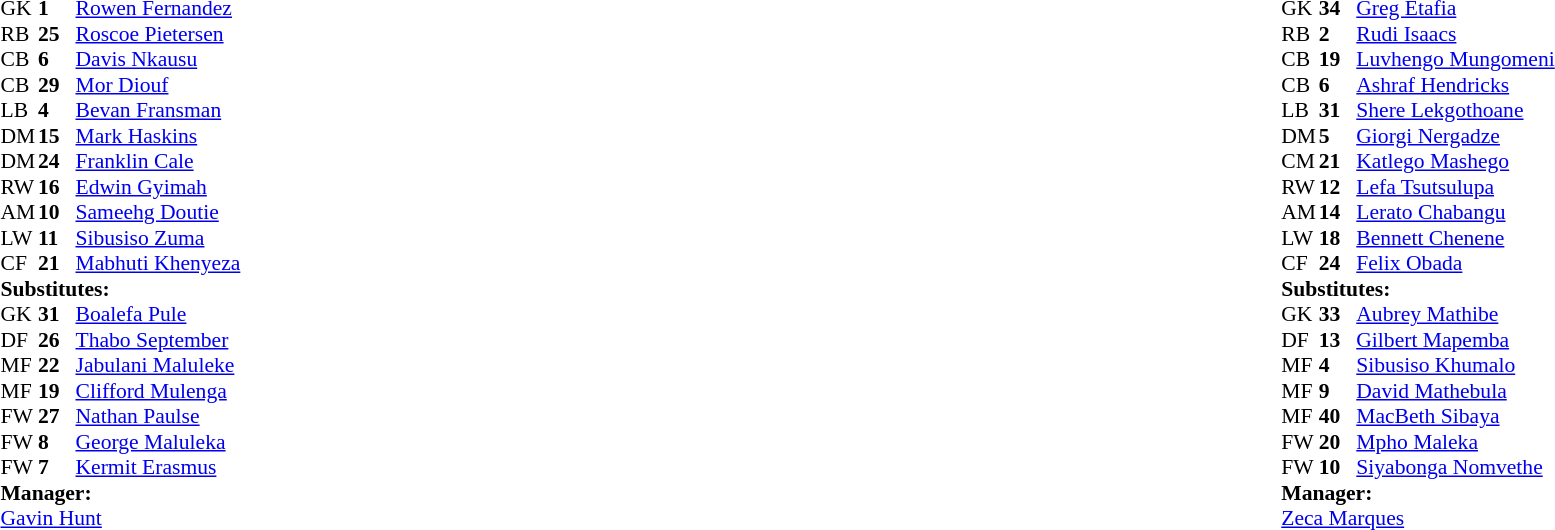<table style="width:100%;">
<tr>
<td style="vertical-align:top; width:40%;"><br><table style="font-size: 90%" cellspacing="0" cellpadding="0">
<tr>
<th width=25></th>
<th width=25></th>
</tr>
<tr>
<td>GK</td>
<td><strong>1</strong></td>
<td> <a href='#'>Rowen Fernandez</a></td>
</tr>
<tr>
<td>RB</td>
<td><strong>25</strong></td>
<td> <a href='#'>Roscoe Pietersen</a></td>
</tr>
<tr>
<td>CB</td>
<td><strong>6</strong></td>
<td> <a href='#'>Davis Nkausu</a></td>
</tr>
<tr>
<td>CB</td>
<td><strong>29</strong></td>
<td> <a href='#'>Mor Diouf</a></td>
</tr>
<tr>
<td>LB</td>
<td><strong>4</strong></td>
<td> <a href='#'>Bevan Fransman</a></td>
</tr>
<tr>
<td>DM</td>
<td><strong>15</strong></td>
<td> <a href='#'>Mark Haskins</a></td>
<td></td>
<td></td>
</tr>
<tr>
<td>DM</td>
<td><strong>24</strong></td>
<td> <a href='#'>Franklin Cale</a></td>
<td></td>
<td></td>
</tr>
<tr>
<td>RW</td>
<td><strong>16</strong></td>
<td> <a href='#'>Edwin Gyimah</a></td>
</tr>
<tr>
<td>AM</td>
<td><strong>10</strong></td>
<td> <a href='#'>Sameehg Doutie</a></td>
</tr>
<tr>
<td>LW</td>
<td><strong>11</strong></td>
<td> <a href='#'>Sibusiso Zuma</a></td>
<td></td>
<td></td>
</tr>
<tr>
<td>CF</td>
<td><strong>21</strong></td>
<td> <a href='#'>Mabhuti Khenyeza</a></td>
<td></td>
</tr>
<tr>
<td colspan=3><strong>Substitutes:</strong></td>
</tr>
<tr>
<td>GK</td>
<td><strong>31</strong></td>
<td> <a href='#'>Boalefa Pule</a></td>
</tr>
<tr>
<td>DF</td>
<td><strong>26</strong></td>
<td> <a href='#'>Thabo September</a></td>
</tr>
<tr>
<td>MF</td>
<td><strong>22</strong></td>
<td> <a href='#'>Jabulani Maluleke</a></td>
</tr>
<tr>
<td>MF</td>
<td><strong>19</strong></td>
<td> <a href='#'>Clifford Mulenga</a></td>
<td></td>
<td></td>
</tr>
<tr>
<td>FW</td>
<td><strong>27</strong></td>
<td> <a href='#'>Nathan Paulse</a></td>
</tr>
<tr>
<td>FW</td>
<td><strong>8</strong></td>
<td> <a href='#'>George Maluleka</a></td>
<td></td>
<td></td>
</tr>
<tr>
<td>FW</td>
<td><strong>7</strong></td>
<td> <a href='#'>Kermit Erasmus</a></td>
<td></td>
<td></td>
</tr>
<tr>
<td colspan=3><strong>Manager:</strong></td>
</tr>
<tr>
<td colspan=4> <a href='#'>Gavin Hunt</a></td>
</tr>
</table>
</td>
<td valign="top"></td>
<td style="vertical-align:top; width:50%;"><br><table cellspacing="0" cellpadding="0" style="font-size:90%; margin:auto;">
<tr>
<th width=25></th>
<th width=25></th>
</tr>
<tr>
<td>GK</td>
<td><strong>34</strong></td>
<td> <a href='#'>Greg Etafia</a></td>
</tr>
<tr>
<td>RB</td>
<td><strong>2</strong></td>
<td> <a href='#'>Rudi Isaacs</a></td>
</tr>
<tr>
<td>CB</td>
<td><strong>19</strong></td>
<td> <a href='#'>Luvhengo Mungomeni</a></td>
</tr>
<tr>
<td>CB</td>
<td><strong>6</strong></td>
<td> <a href='#'>Ashraf Hendricks</a></td>
<td></td>
</tr>
<tr>
<td>LB</td>
<td><strong>31</strong></td>
<td> <a href='#'>Shere Lekgothoane</a></td>
</tr>
<tr>
<td>DM</td>
<td><strong>5</strong></td>
<td> <a href='#'>Giorgi Nergadze</a></td>
</tr>
<tr>
<td>CM</td>
<td><strong>21</strong></td>
<td> <a href='#'>Katlego Mashego</a></td>
</tr>
<tr>
<td>RW</td>
<td><strong>12</strong></td>
<td> <a href='#'>Lefa Tsutsulupa</a></td>
</tr>
<tr>
<td>AM</td>
<td><strong>14</strong></td>
<td> <a href='#'>Lerato Chabangu</a></td>
<td></td>
<td></td>
</tr>
<tr>
<td>LW</td>
<td><strong>18</strong></td>
<td> <a href='#'>Bennett Chenene</a></td>
<td></td>
<td></td>
</tr>
<tr>
<td>CF</td>
<td><strong>24</strong></td>
<td> <a href='#'>Felix Obada</a></td>
<td></td>
<td></td>
</tr>
<tr>
<td colspan=3><strong>Substitutes:</strong></td>
</tr>
<tr>
<td>GK</td>
<td><strong>33</strong></td>
<td> <a href='#'>Aubrey Mathibe</a></td>
</tr>
<tr>
<td>DF</td>
<td><strong>13</strong></td>
<td> <a href='#'>Gilbert Mapemba</a></td>
</tr>
<tr>
<td>MF</td>
<td><strong>4</strong></td>
<td> <a href='#'>Sibusiso Khumalo</a></td>
</tr>
<tr>
<td>MF</td>
<td><strong>9</strong></td>
<td> <a href='#'>David Mathebula</a></td>
<td></td>
<td></td>
</tr>
<tr>
<td>MF</td>
<td><strong>40</strong></td>
<td> <a href='#'>MacBeth Sibaya</a></td>
<td></td>
<td></td>
</tr>
<tr>
<td>FW</td>
<td><strong>20</strong></td>
<td> <a href='#'>Mpho Maleka</a></td>
</tr>
<tr>
<td>FW</td>
<td><strong>10</strong></td>
<td> <a href='#'>Siyabonga Nomvethe</a></td>
<td></td>
<td></td>
</tr>
<tr>
<td colspan=3><strong>Manager:</strong></td>
</tr>
<tr>
<td colspan=4> <a href='#'>Zeca Marques</a></td>
</tr>
</table>
</td>
</tr>
</table>
